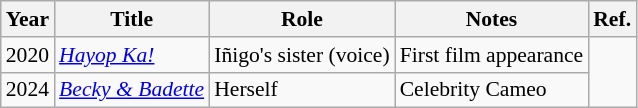<table class="wikitable" style="font-size:90%;">
<tr>
<th>Year</th>
<th>Title</th>
<th>Role</th>
<th>Notes</th>
<th>Ref.</th>
</tr>
<tr>
<td>2020</td>
<td><em><a href='#'>Hayop Ka!</a></em></td>
<td>Iñigo's sister (voice)</td>
<td>First film appearance</td>
</tr>
<tr>
<td>2024</td>
<td><em><a href='#'>Becky & Badette</a></em></td>
<td>Herself</td>
<td>Celebrity Cameo</td>
</tr>
</table>
